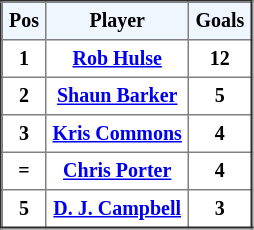<table border="2" cellpadding="4" style="border-collapse:collapse; text-align:center; font-size:smaller;">
<tr style="background:#f0f6ff;">
<th><strong>Pos</strong></th>
<th><strong>Player</strong></th>
<th><strong>Goals</strong></th>
</tr>
<tr bgcolor="">
<th>1</th>
<th><a href='#'>Rob Hulse</a></th>
<th>12</th>
</tr>
<tr bgcolor="">
<th>2</th>
<th><a href='#'>Shaun Barker</a></th>
<th>5</th>
</tr>
<tr bgcolor="">
<th>3</th>
<th><a href='#'>Kris Commons</a></th>
<th>4</th>
</tr>
<tr bgcolor="">
<th>=</th>
<th><a href='#'>Chris Porter</a></th>
<th>4</th>
</tr>
<tr bgcolor="">
<th>5</th>
<th><a href='#'>D. J. Campbell</a></th>
<th>3</th>
</tr>
</table>
